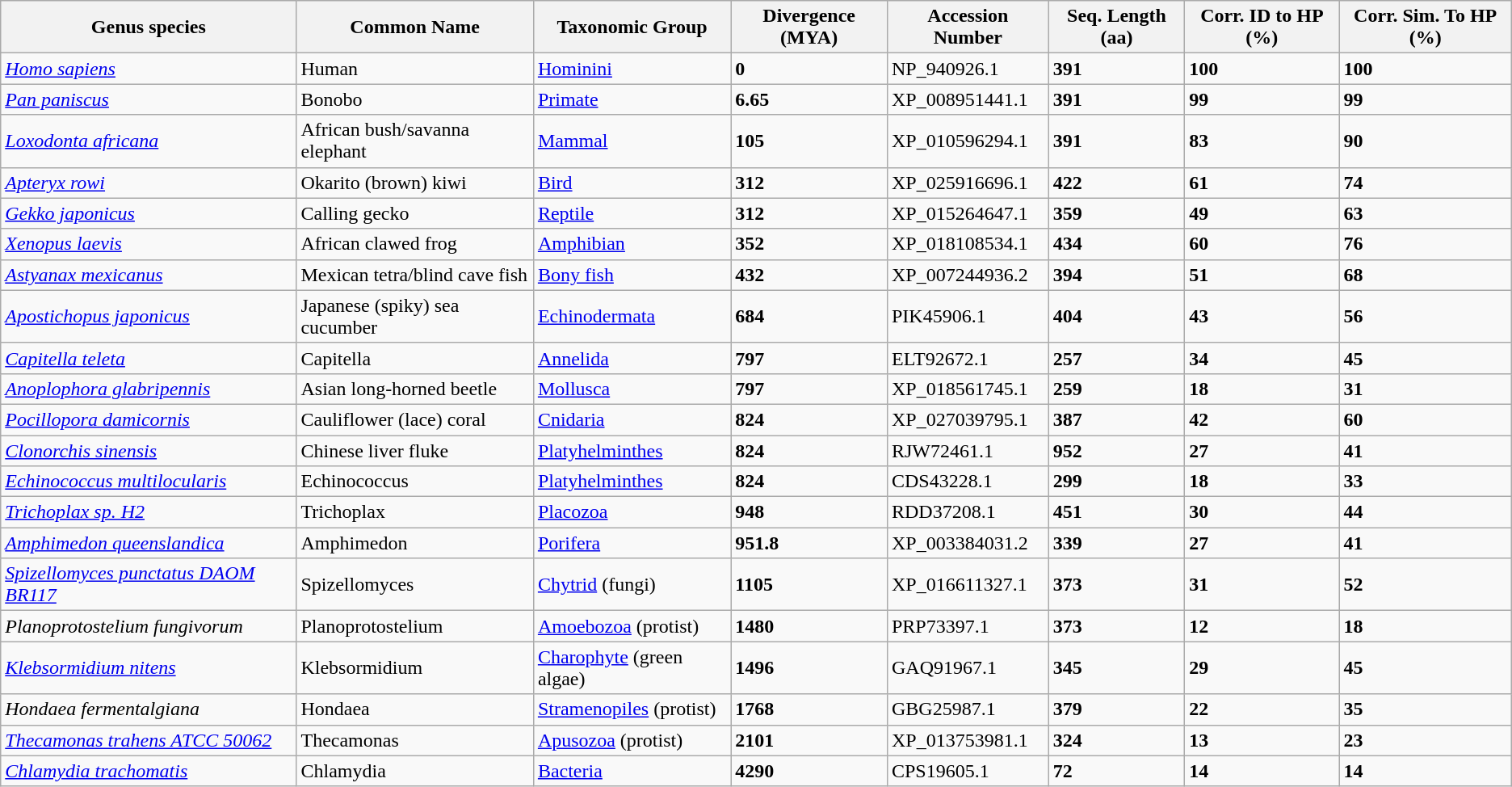<table class="wikitable">
<tr>
<th>Genus species</th>
<th>Common Name</th>
<th>Taxonomic Group</th>
<th>Divergence (MYA)</th>
<th>Accession Number</th>
<th>Seq. Length (aa)</th>
<th>Corr. ID to HP (%)</th>
<th>Corr. Sim. To HP (%)</th>
</tr>
<tr>
<td><em><a href='#'>Homo sapiens</a></em></td>
<td>Human</td>
<td><a href='#'>Hominini</a></td>
<td><strong>0</strong></td>
<td>NP_940926.1</td>
<td><strong>391</strong></td>
<td><strong>100</strong></td>
<td><strong>100</strong></td>
</tr>
<tr>
<td><em><a href='#'>Pan paniscus</a></em></td>
<td>Bonobo</td>
<td><a href='#'>Primate</a></td>
<td><strong>6.65</strong></td>
<td>XP_008951441.1</td>
<td><strong>391</strong></td>
<td><strong>99</strong></td>
<td><strong>99</strong></td>
</tr>
<tr>
<td><em><a href='#'>Loxodonta africana</a></em></td>
<td>African  bush/savanna elephant</td>
<td><a href='#'>Mammal</a></td>
<td><strong>105</strong></td>
<td>XP_010596294.1</td>
<td><strong>391</strong></td>
<td><strong>83</strong></td>
<td><strong>90</strong></td>
</tr>
<tr>
<td><em><a href='#'>Apteryx rowi</a></em></td>
<td>Okarito (brown)  kiwi</td>
<td><a href='#'>Bird</a></td>
<td><strong>312</strong></td>
<td>XP_025916696.1</td>
<td><strong>422</strong></td>
<td><strong>61</strong></td>
<td><strong>74</strong></td>
</tr>
<tr>
<td><em><a href='#'>Gekko japonicus</a></em></td>
<td>Calling gecko</td>
<td><a href='#'>Reptile</a></td>
<td><strong>312</strong></td>
<td>XP_015264647.1</td>
<td><strong>359</strong></td>
<td><strong>49</strong></td>
<td><strong>63</strong></td>
</tr>
<tr>
<td><em><a href='#'>Xenopus laevis</a></em></td>
<td>African clawed  frog</td>
<td><a href='#'>Amphibian</a></td>
<td><strong>352</strong></td>
<td>XP_018108534.1</td>
<td><strong>434</strong></td>
<td><strong>60</strong></td>
<td><strong>76</strong></td>
</tr>
<tr>
<td><em><a href='#'>Astyanax mexicanus</a></em></td>
<td>Mexican  tetra/blind cave fish</td>
<td><a href='#'>Bony fish</a></td>
<td><strong>432</strong></td>
<td>XP_007244936.2</td>
<td><strong>394</strong></td>
<td><strong>51</strong></td>
<td><strong>68</strong></td>
</tr>
<tr>
<td><em><a href='#'>Apostichopus japonicus</a></em></td>
<td>Japanese  (spiky) sea cucumber</td>
<td><a href='#'>Echinodermata</a></td>
<td><strong>684</strong></td>
<td>PIK45906.1</td>
<td><strong>404</strong></td>
<td><strong>43</strong></td>
<td><strong>56</strong></td>
</tr>
<tr>
<td><em><a href='#'>Capitella teleta</a></em></td>
<td>Capitella</td>
<td><a href='#'>Annelida</a></td>
<td><strong>797</strong></td>
<td>ELT92672.1</td>
<td><strong>257</strong></td>
<td><strong>34</strong></td>
<td><strong>45</strong></td>
</tr>
<tr>
<td><em><a href='#'>Anoplophora glabripennis</a></em></td>
<td>Asian  long-horned beetle</td>
<td><a href='#'>Mollusca</a></td>
<td><strong>797</strong></td>
<td>XP_018561745.1</td>
<td><strong>259</strong></td>
<td><strong>18</strong></td>
<td><strong>31</strong></td>
</tr>
<tr>
<td><em><a href='#'>Pocillopora damicornis</a></em></td>
<td>Cauliflower  (lace) coral</td>
<td><a href='#'>Cnidaria</a></td>
<td><strong>824</strong></td>
<td>XP_027039795.1</td>
<td><strong>387</strong></td>
<td><strong>42</strong></td>
<td><strong>60</strong></td>
</tr>
<tr>
<td><em><a href='#'>Clonorchis sinensis</a></em></td>
<td>Chinese liver  fluke</td>
<td><a href='#'>Platyhelminthes</a></td>
<td><strong>824</strong></td>
<td>RJW72461.1</td>
<td><strong>952</strong></td>
<td><strong>27</strong></td>
<td><strong>41</strong></td>
</tr>
<tr>
<td><em><a href='#'>Echinococcus multilocularis</a></em></td>
<td>Echinococcus</td>
<td><a href='#'>Platyhelminthes</a></td>
<td><strong>824</strong></td>
<td>CDS43228.1</td>
<td><strong>299</strong></td>
<td><strong>18</strong></td>
<td><strong>33</strong></td>
</tr>
<tr>
<td><em><a href='#'>Trichoplax sp. H2</a></em></td>
<td>Trichoplax</td>
<td><a href='#'>Placozoa</a></td>
<td><strong>948</strong></td>
<td>RDD37208.1</td>
<td><strong>451</strong></td>
<td><strong>30</strong></td>
<td><strong>44</strong></td>
</tr>
<tr>
<td><em><a href='#'>Amphimedon queenslandica</a></em></td>
<td>Amphimedon</td>
<td><a href='#'>Porifera</a></td>
<td><strong>951.8</strong></td>
<td>XP_003384031.2</td>
<td><strong>339</strong></td>
<td><strong>27</strong></td>
<td><strong>41</strong></td>
</tr>
<tr>
<td><em><a href='#'>Spizellomyces punctatus DAOM BR117</a></em></td>
<td>Spizellomyces</td>
<td><a href='#'>Chytrid</a> (fungi)</td>
<td><strong>1105</strong></td>
<td>XP_016611327.1</td>
<td><strong>373</strong></td>
<td><strong>31</strong></td>
<td><strong>52</strong></td>
</tr>
<tr>
<td><em>Planoprotostelium  fungivorum</em></td>
<td>Planoprotostelium</td>
<td><a href='#'>Amoebozoa</a>  (protist)</td>
<td><strong>1480</strong></td>
<td>PRP73397.1</td>
<td><strong>373</strong></td>
<td><strong>12</strong></td>
<td><strong>18</strong></td>
</tr>
<tr>
<td><em><a href='#'>Klebsormidium nitens</a></em></td>
<td>Klebsormidium</td>
<td><a href='#'>Charophyte</a>  (green algae)</td>
<td><strong>1496</strong></td>
<td>GAQ91967.1</td>
<td><strong>345</strong></td>
<td><strong>29</strong></td>
<td><strong>45</strong></td>
</tr>
<tr>
<td><em>Hondaea  fermentalgiana</em></td>
<td>Hondaea</td>
<td><a href='#'>Stramenopiles</a>  (protist)</td>
<td><strong>1768</strong></td>
<td>GBG25987.1</td>
<td><strong>379</strong></td>
<td><strong>22</strong></td>
<td><strong>35</strong></td>
</tr>
<tr>
<td><em><a href='#'>Thecamonas trahens ATCC 50062</a></em></td>
<td>Thecamonas</td>
<td><a href='#'>Apusozoa</a>  (protist)</td>
<td><strong>2101</strong></td>
<td>XP_013753981.1</td>
<td><strong>324</strong></td>
<td><strong>13</strong></td>
<td><strong>23</strong></td>
</tr>
<tr>
<td><em><a href='#'>Chlamydia trachomatis</a></em></td>
<td>Chlamydia</td>
<td><a href='#'>Bacteria</a></td>
<td><strong>4290</strong></td>
<td>CPS19605.1</td>
<td><strong>72</strong></td>
<td><strong>14</strong></td>
<td><strong>14</strong></td>
</tr>
</table>
